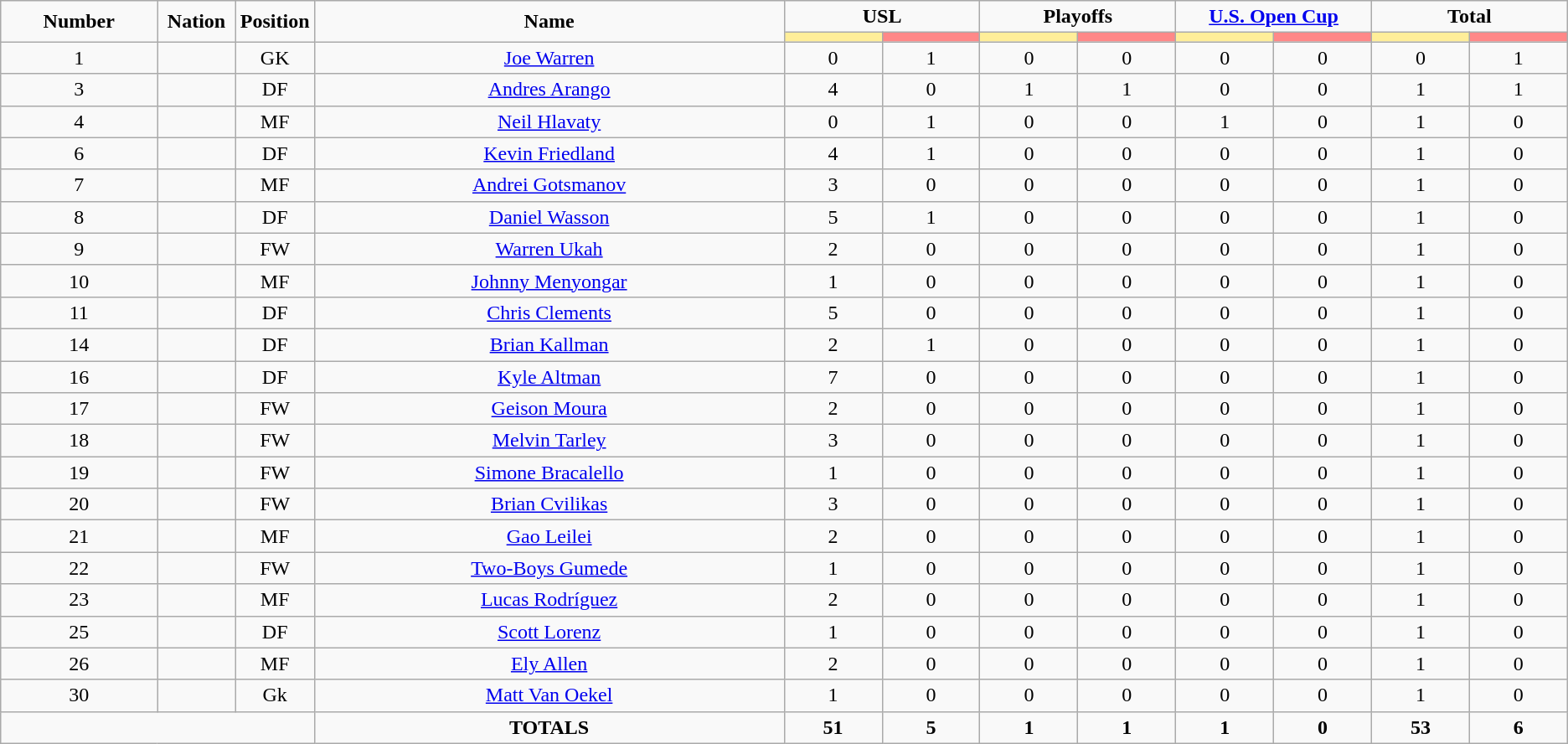<table class="wikitable" style="font-size: 100%; text-align: center;">
<tr>
<td rowspan="2" width="10%" align="center"><strong>Number</strong></td>
<td rowspan="2" width="5%" align="center"><strong>Nation</strong></td>
<td rowspan="2" width="5%" align="center"><strong>Position</strong></td>
<td rowspan="2" width="30%" align="center"><strong>Name</strong></td>
<td colspan="2" align="center"><strong>USL</strong></td>
<td colspan="2" align="center"><strong>Playoffs</strong></td>
<td colspan="2" align="center"><strong><a href='#'>U.S. Open Cup</a></strong></td>
<td colspan="2" align="center"><strong>Total</strong></td>
</tr>
<tr>
<th width=60 style="background: #FFEE99"></th>
<th width=60 style="background: #FF8888"></th>
<th width=60 style="background: #FFEE99"></th>
<th width=60 style="background: #FF8888"></th>
<th width=60 style="background: #FFEE99"></th>
<th width=60 style="background: #FF8888"></th>
<th width=60 style="background: #FFEE99"></th>
<th width=60 style="background: #FF8888"></th>
</tr>
<tr>
<td>1</td>
<td></td>
<td>GK</td>
<td><a href='#'>Joe Warren</a></td>
<td>0</td>
<td>1</td>
<td>0</td>
<td>0</td>
<td>0</td>
<td>0</td>
<td>0</td>
<td>1</td>
</tr>
<tr>
<td>3</td>
<td></td>
<td>DF</td>
<td><a href='#'>Andres Arango</a></td>
<td>4</td>
<td>0</td>
<td>1</td>
<td>1</td>
<td>0</td>
<td>0</td>
<td>1</td>
<td>1</td>
</tr>
<tr>
<td>4</td>
<td></td>
<td>MF</td>
<td><a href='#'>Neil Hlavaty</a></td>
<td>0</td>
<td>1</td>
<td>0</td>
<td>0</td>
<td>1</td>
<td>0</td>
<td>1</td>
<td>0</td>
</tr>
<tr>
<td>6</td>
<td></td>
<td>DF</td>
<td><a href='#'>Kevin Friedland</a></td>
<td>4</td>
<td>1</td>
<td>0</td>
<td>0</td>
<td>0</td>
<td>0</td>
<td>1</td>
<td>0</td>
</tr>
<tr>
<td>7</td>
<td></td>
<td>MF</td>
<td><a href='#'>Andrei Gotsmanov</a></td>
<td>3</td>
<td>0</td>
<td>0</td>
<td>0</td>
<td>0</td>
<td>0</td>
<td>1</td>
<td>0</td>
</tr>
<tr>
<td>8</td>
<td></td>
<td>DF</td>
<td><a href='#'>Daniel Wasson</a></td>
<td>5</td>
<td>1</td>
<td>0</td>
<td>0</td>
<td>0</td>
<td>0</td>
<td>1</td>
<td>0</td>
</tr>
<tr>
<td>9</td>
<td></td>
<td>FW</td>
<td><a href='#'>Warren Ukah</a></td>
<td>2</td>
<td>0</td>
<td>0</td>
<td>0</td>
<td>0</td>
<td>0</td>
<td>1</td>
<td>0</td>
</tr>
<tr>
<td>10</td>
<td></td>
<td>MF</td>
<td><a href='#'>Johnny Menyongar</a></td>
<td>1</td>
<td>0</td>
<td>0</td>
<td>0</td>
<td>0</td>
<td>0</td>
<td>1</td>
<td>0</td>
</tr>
<tr>
<td>11</td>
<td></td>
<td>DF</td>
<td><a href='#'>Chris Clements</a></td>
<td>5</td>
<td>0</td>
<td>0</td>
<td>0</td>
<td>0</td>
<td>0</td>
<td>1</td>
<td>0</td>
</tr>
<tr>
<td>14</td>
<td></td>
<td>DF</td>
<td><a href='#'>Brian Kallman</a></td>
<td>2</td>
<td>1</td>
<td>0</td>
<td>0</td>
<td>0</td>
<td>0</td>
<td>1</td>
<td>0</td>
</tr>
<tr>
<td>16</td>
<td></td>
<td>DF</td>
<td><a href='#'>Kyle Altman</a></td>
<td>7</td>
<td>0</td>
<td>0</td>
<td>0</td>
<td>0</td>
<td>0</td>
<td>1</td>
<td>0</td>
</tr>
<tr>
<td>17</td>
<td></td>
<td>FW</td>
<td><a href='#'>Geison Moura</a></td>
<td>2</td>
<td>0</td>
<td>0</td>
<td>0</td>
<td>0</td>
<td>0</td>
<td>1</td>
<td>0</td>
</tr>
<tr>
<td>18</td>
<td></td>
<td>FW</td>
<td><a href='#'>Melvin Tarley</a></td>
<td>3</td>
<td>0</td>
<td>0</td>
<td>0</td>
<td>0</td>
<td>0</td>
<td>1</td>
<td>0</td>
</tr>
<tr>
<td>19</td>
<td></td>
<td>FW</td>
<td><a href='#'>Simone Bracalello</a></td>
<td>1</td>
<td>0</td>
<td>0</td>
<td>0</td>
<td>0</td>
<td>0</td>
<td>1</td>
<td>0</td>
</tr>
<tr>
<td>20</td>
<td></td>
<td>FW</td>
<td><a href='#'>Brian Cvilikas</a></td>
<td>3</td>
<td>0</td>
<td>0</td>
<td>0</td>
<td>0</td>
<td>0</td>
<td>1</td>
<td>0</td>
</tr>
<tr>
<td>21</td>
<td></td>
<td>MF</td>
<td><a href='#'>Gao Leilei</a></td>
<td>2</td>
<td>0</td>
<td>0</td>
<td>0</td>
<td>0</td>
<td>0</td>
<td>1</td>
<td>0</td>
</tr>
<tr>
<td>22</td>
<td></td>
<td>FW</td>
<td><a href='#'>Two-Boys Gumede</a></td>
<td>1</td>
<td>0</td>
<td>0</td>
<td>0</td>
<td>0</td>
<td>0</td>
<td>1</td>
<td>0</td>
</tr>
<tr>
<td>23</td>
<td></td>
<td>MF</td>
<td><a href='#'>Lucas Rodríguez</a></td>
<td>2</td>
<td>0</td>
<td>0</td>
<td>0</td>
<td>0</td>
<td>0</td>
<td>1</td>
<td>0</td>
</tr>
<tr>
<td>25</td>
<td></td>
<td>DF</td>
<td><a href='#'>Scott Lorenz</a></td>
<td>1</td>
<td>0</td>
<td>0</td>
<td>0</td>
<td>0</td>
<td>0</td>
<td>1</td>
<td>0</td>
</tr>
<tr>
<td>26</td>
<td></td>
<td>MF</td>
<td><a href='#'>Ely Allen</a></td>
<td>2</td>
<td>0</td>
<td>0</td>
<td>0</td>
<td>0</td>
<td>0</td>
<td>1</td>
<td>0</td>
</tr>
<tr>
<td>30</td>
<td></td>
<td>Gk</td>
<td><a href='#'>Matt Van Oekel</a></td>
<td>1</td>
<td>0</td>
<td>0</td>
<td>0</td>
<td>0</td>
<td>0</td>
<td>1</td>
<td>0</td>
</tr>
<tr>
<td colspan="3"></td>
<td><strong>TOTALS</strong></td>
<td><strong>51</strong></td>
<td><strong>5</strong></td>
<td><strong>1</strong></td>
<td><strong>1</strong></td>
<td><strong>1</strong></td>
<td><strong>0</strong></td>
<td><strong>53</strong></td>
<td><strong>6</strong></td>
</tr>
</table>
